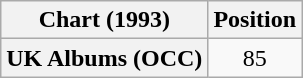<table class="wikitable plainrowheaders" style="text-align:center">
<tr>
<th scope="col">Chart (1993)</th>
<th scope="col">Position</th>
</tr>
<tr>
<th scope="row">UK Albums (OCC)</th>
<td>85</td>
</tr>
</table>
